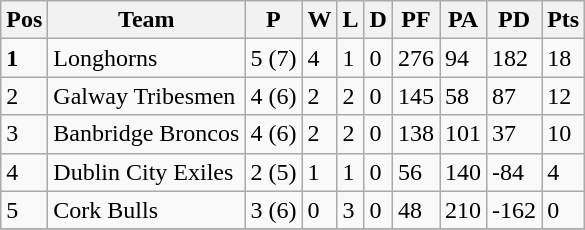<table class="wikitable">
<tr>
<th colspan="1" rowspan="1">Pos</th>
<th colspan="1" rowspan="1">Team</th>
<th colspan="1" rowspan="1">P</th>
<th colspan="1" rowspan="1">W</th>
<th colspan="1" rowspan="1">L</th>
<th colspan="1" rowspan="1">D</th>
<th colspan="1" rowspan="1">PF</th>
<th colspan="1" rowspan="1">PA</th>
<th colspan="1" rowspan="1">PD</th>
<th colspan="1" rowspan="1">Pts</th>
</tr>
<tr>
<td><strong>1</strong></td>
<td>Longhorns</td>
<td>5 (7)</td>
<td>4</td>
<td>1</td>
<td>0</td>
<td>276</td>
<td>94</td>
<td>182</td>
<td>18</td>
</tr>
<tr>
<td>2</td>
<td>Galway Tribesmen</td>
<td>4 (6)</td>
<td>2</td>
<td>2</td>
<td>0</td>
<td>145</td>
<td>58</td>
<td>87</td>
<td>12</td>
</tr>
<tr>
<td>3</td>
<td>Banbridge Broncos</td>
<td>4 (6)</td>
<td>2</td>
<td>2</td>
<td>0</td>
<td>138</td>
<td>101</td>
<td>37</td>
<td>10</td>
</tr>
<tr>
<td>4</td>
<td>Dublin City Exiles</td>
<td>2 (5)</td>
<td>1</td>
<td>1</td>
<td>0</td>
<td>56</td>
<td>140</td>
<td>-84</td>
<td>4</td>
</tr>
<tr>
<td>5</td>
<td>Cork Bulls</td>
<td>3 (6)</td>
<td>0</td>
<td>3</td>
<td>0</td>
<td>48</td>
<td>210</td>
<td>-162</td>
<td>0</td>
</tr>
<tr>
</tr>
</table>
